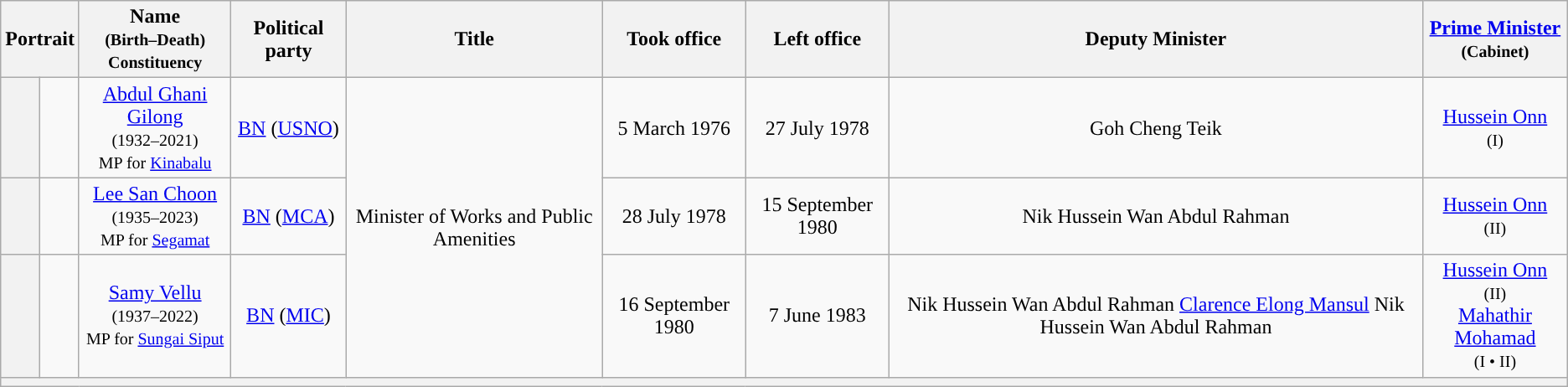<table class="wikitable" style="text-align:center;">
<tr>
<th colspan=2>Portrait</th>
<th>Name<br><small>(Birth–Death)<br>Constituency</small></th>
<th>Political party</th>
<th>Title</th>
<th>Took office</th>
<th>Left office</th>
<th>Deputy Minister</th>
<th><a href='#'>Prime Minister</a><br><small>(Cabinet)</small></th>
</tr>
<tr>
<th style="background:"></th>
<td></td>
<td><a href='#'>Abdul Ghani Gilong</a><br><small>(1932–2021)<br>MP for <a href='#'>Kinabalu</a></small></td>
<td><a href='#'>BN</a> (<a href='#'>USNO</a>)</td>
<td rowspan=3>Minister of Works and Public Amenities</td>
<td>5 March 1976</td>
<td>27 July 1978</td>
<td>Goh Cheng Teik</td>
<td><a href='#'>Hussein Onn</a><br><small>(I)</small></td>
</tr>
<tr>
<th style="background:"></th>
<td></td>
<td><a href='#'>Lee San Choon</a><br><small>(1935–2023)<br>MP for <a href='#'>Segamat</a></small></td>
<td><a href='#'>BN</a> (<a href='#'>MCA</a>)</td>
<td>28 July 1978</td>
<td>15 September 1980</td>
<td>Nik Hussein Wan Abdul Rahman</td>
<td><a href='#'>Hussein Onn</a><br><small>(II)</small></td>
</tr>
<tr>
<th style="background:"></th>
<td></td>
<td><a href='#'>Samy Vellu</a><br><small>(1937–2022)<br>MP for <a href='#'>Sungai Siput</a></small></td>
<td><a href='#'>BN</a> (<a href='#'>MIC</a>)</td>
<td>16 September 1980</td>
<td>7 June 1983</td>
<td>Nik Hussein Wan Abdul Rahman <a href='#'>Clarence Elong Mansul</a>  Nik Hussein Wan Abdul Rahman </td>
<td><a href='#'>Hussein Onn</a><br><small>(II)</small><br><a href='#'>Mahathir Mohamad</a><br><small>(I • II)</small></td>
</tr>
<tr>
<th colspan="9" bgcolor="cccccc"></th>
</tr>
</table>
